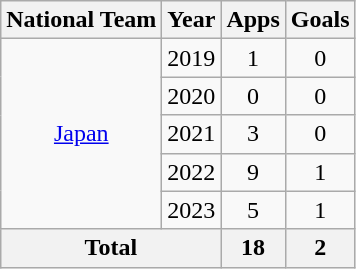<table class="wikitable" style="text-align:center">
<tr>
<th>National Team</th>
<th>Year</th>
<th>Apps</th>
<th>Goals</th>
</tr>
<tr>
<td rowspan="5"><a href='#'>Japan</a></td>
<td>2019</td>
<td>1</td>
<td>0</td>
</tr>
<tr>
<td>2020</td>
<td>0</td>
<td>0</td>
</tr>
<tr>
<td>2021</td>
<td>3</td>
<td>0</td>
</tr>
<tr>
<td>2022</td>
<td>9</td>
<td>1</td>
</tr>
<tr>
<td>2023</td>
<td>5</td>
<td>1</td>
</tr>
<tr>
<th colspan="2">Total</th>
<th>18</th>
<th>2</th>
</tr>
</table>
